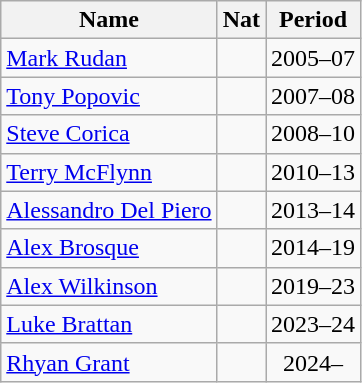<table class="wikitable">
<tr>
<th>Name</th>
<th>Nat</th>
<th>Period</th>
</tr>
<tr>
<td><a href='#'>Mark Rudan</a></td>
<td style="text-align:center;"></td>
<td style="text-align:center;">2005–07</td>
</tr>
<tr>
<td><a href='#'>Tony Popovic</a></td>
<td style="text-align:center;"></td>
<td style="text-align:center;">2007–08</td>
</tr>
<tr>
<td><a href='#'>Steve Corica</a></td>
<td style="text-align:center;"></td>
<td style="text-align:center;">2008–10</td>
</tr>
<tr>
<td><a href='#'>Terry McFlynn</a></td>
<td style="text-align:center;"></td>
<td style="text-align:center;">2010–13</td>
</tr>
<tr>
<td><a href='#'>Alessandro Del Piero</a></td>
<td style="text-align:center;"></td>
<td style="text-align:center;">2013–14</td>
</tr>
<tr>
<td><a href='#'>Alex Brosque</a></td>
<td style="text-align:center;"></td>
<td style="text-align:center;">2014–19</td>
</tr>
<tr>
<td><a href='#'>Alex Wilkinson</a></td>
<td style="text-align:center;"></td>
<td style="text-align:center;">2019–23</td>
</tr>
<tr>
<td><a href='#'>Luke Brattan</a></td>
<td style="text-align:center;"></td>
<td style="text-align:center;">2023–24</td>
</tr>
<tr>
<td><a href='#'>Rhyan Grant</a></td>
<td style="text-align:center;"></td>
<td style="text-align:center;">2024–</td>
</tr>
</table>
